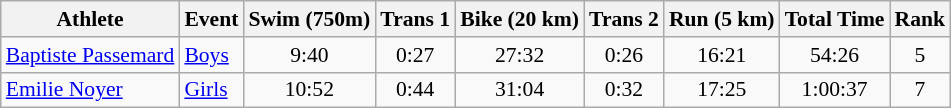<table class="wikitable" style="font-size:90%;">
<tr>
<th>Athlete</th>
<th>Event</th>
<th>Swim (750m)</th>
<th>Trans 1</th>
<th>Bike (20 km)</th>
<th>Trans 2</th>
<th>Run (5 km)</th>
<th>Total Time</th>
<th>Rank</th>
</tr>
<tr align=center>
<td align=left><a href='#'>Baptiste Passemard</a></td>
<td align=left><a href='#'>Boys</a></td>
<td>9:40</td>
<td>0:27</td>
<td>27:32</td>
<td>0:26</td>
<td>16:21</td>
<td>54:26</td>
<td>5</td>
</tr>
<tr align=center>
<td align=left><a href='#'>Emilie Noyer</a></td>
<td align=left><a href='#'>Girls</a></td>
<td>10:52</td>
<td>0:44</td>
<td>31:04</td>
<td>0:32</td>
<td>17:25</td>
<td>1:00:37</td>
<td>7</td>
</tr>
</table>
